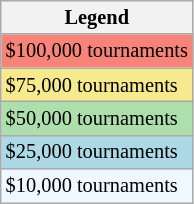<table class="wikitable" style=font-size:85%>
<tr>
<th>Legend</th>
</tr>
<tr bgcolor=F88379>
<td>$100,000 tournaments</td>
</tr>
<tr bgcolor=F7E98E>
<td>$75,000 tournaments</td>
</tr>
<tr bgcolor=ADDFAD>
<td>$50,000 tournaments</td>
</tr>
<tr bgcolor=lightblue>
<td>$25,000 tournaments</td>
</tr>
<tr bgcolor=f0f8ff>
<td>$10,000 tournaments</td>
</tr>
</table>
